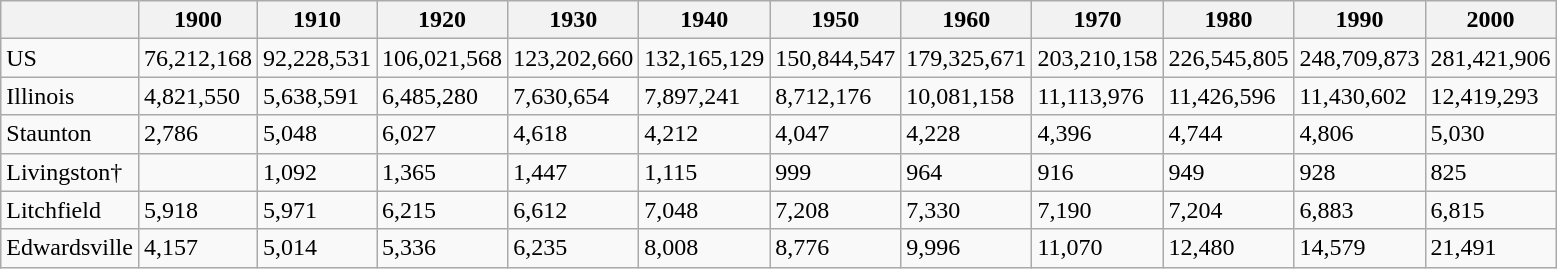<table class="wikitable">
<tr>
<th></th>
<th>1900</th>
<th>1910</th>
<th>1920</th>
<th>1930</th>
<th>1940</th>
<th>1950</th>
<th>1960</th>
<th>1970</th>
<th>1980</th>
<th>1990</th>
<th>2000</th>
</tr>
<tr>
<td>US</td>
<td>76,212,168</td>
<td>92,228,531</td>
<td>106,021,568</td>
<td>123,202,660</td>
<td>132,165,129</td>
<td>150,844,547</td>
<td>179,325,671</td>
<td>203,210,158</td>
<td>226,545,805</td>
<td>248,709,873</td>
<td>281,421,906</td>
</tr>
<tr>
<td>Illinois</td>
<td>4,821,550</td>
<td>5,638,591</td>
<td>6,485,280</td>
<td>7,630,654</td>
<td>7,897,241</td>
<td>8,712,176</td>
<td>10,081,158</td>
<td>11,113,976</td>
<td>11,426,596</td>
<td>11,430,602</td>
<td>12,419,293</td>
</tr>
<tr>
<td>Staunton</td>
<td>2,786</td>
<td>5,048</td>
<td>6,027</td>
<td>4,618</td>
<td>4,212</td>
<td>4,047</td>
<td>4,228</td>
<td>4,396</td>
<td>4,744</td>
<td>4,806</td>
<td>5,030</td>
</tr>
<tr>
<td>Livingston†</td>
<td></td>
<td>1,092</td>
<td>1,365</td>
<td>1,447</td>
<td>1,115</td>
<td>999</td>
<td>964</td>
<td>916</td>
<td>949</td>
<td>928</td>
<td>825</td>
</tr>
<tr>
<td>Litchfield</td>
<td>5,918</td>
<td>5,971</td>
<td>6,215</td>
<td>6,612</td>
<td>7,048</td>
<td>7,208</td>
<td>7,330</td>
<td>7,190</td>
<td>7,204</td>
<td>6,883</td>
<td>6,815</td>
</tr>
<tr>
<td>Edwardsville</td>
<td>4,157</td>
<td>5,014</td>
<td>5,336</td>
<td>6,235</td>
<td>8,008</td>
<td>8,776</td>
<td>9,996</td>
<td>11,070</td>
<td>12,480</td>
<td>14,579</td>
<td>21,491</td>
</tr>
</table>
